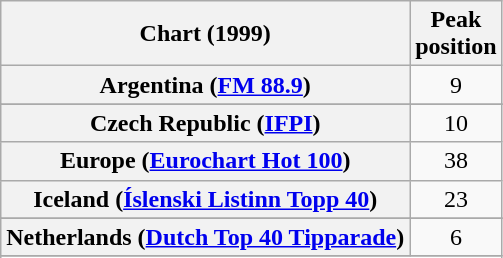<table class="wikitable sortable plainrowheaders" style="text-align:center">
<tr>
<th>Chart (1999)</th>
<th>Peak<br>position</th>
</tr>
<tr>
<th scope="row">Argentina (<a href='#'>FM 88.9</a>)</th>
<td>9</td>
</tr>
<tr>
</tr>
<tr>
</tr>
<tr>
</tr>
<tr>
</tr>
<tr>
<th scope="row">Czech Republic (<a href='#'>IFPI</a>)</th>
<td>10</td>
</tr>
<tr>
<th scope="row">Europe (<a href='#'>Eurochart Hot 100</a>)</th>
<td>38</td>
</tr>
<tr>
<th scope="row">Iceland (<a href='#'>Íslenski Listinn Topp 40</a>)</th>
<td>23</td>
</tr>
<tr>
</tr>
<tr>
<th scope="row">Netherlands (<a href='#'>Dutch Top 40 Tipparade</a>)</th>
<td>6</td>
</tr>
<tr>
</tr>
<tr>
</tr>
<tr>
</tr>
<tr>
</tr>
<tr>
</tr>
<tr>
</tr>
<tr>
</tr>
<tr>
</tr>
<tr>
</tr>
</table>
